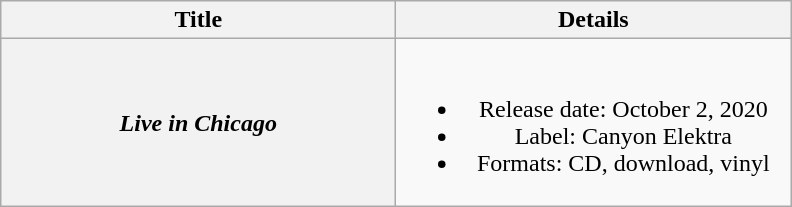<table class="wikitable plainrowheaders" style="text-align:center">
<tr>
<th scope="col" style="width:16em;">Title</th>
<th scope="col" style="width:16em;">Details</th>
</tr>
<tr>
<th scope="row"><em>Live in Chicago</em></th>
<td><br><ul><li>Release date: October 2, 2020</li><li>Label: Canyon Elektra</li><li>Formats: CD, download, vinyl</li></ul></td>
</tr>
</table>
